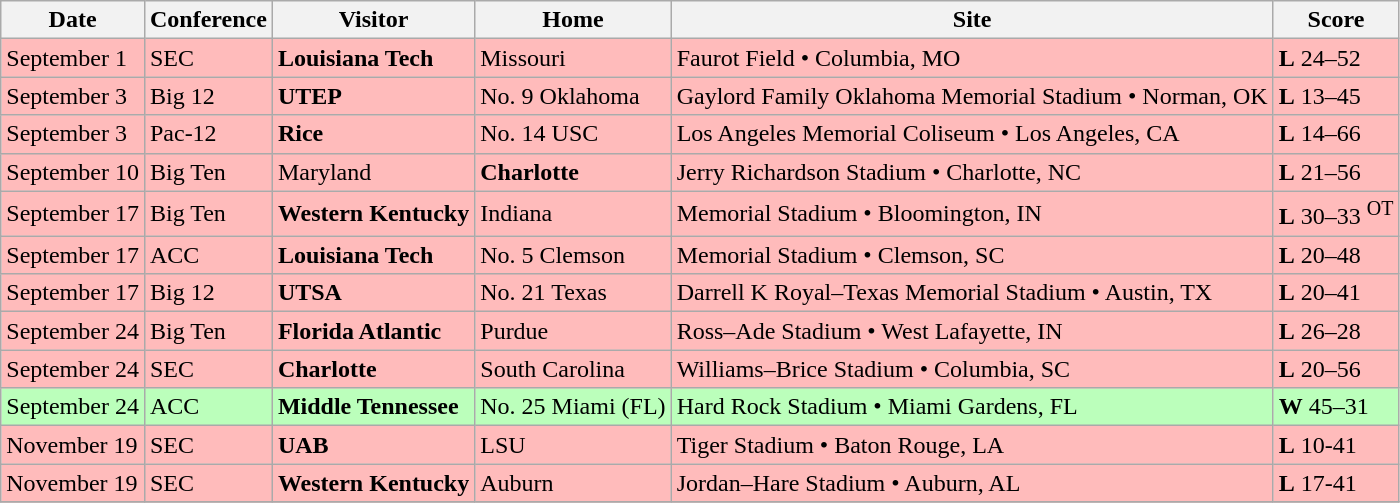<table class="wikitable">
<tr>
<th>Date</th>
<th>Conference</th>
<th>Visitor</th>
<th>Home</th>
<th>Site</th>
<th>Score</th>
</tr>
<tr style="background:#fbb;">
<td>September 1</td>
<td>SEC</td>
<td><strong>Louisiana Tech</strong></td>
<td>Missouri</td>
<td>Faurot Field • Columbia, MO</td>
<td><strong>L</strong> 24–52</td>
</tr>
<tr style="background:#fbb;">
<td>September 3</td>
<td>Big 12</td>
<td><strong>UTEP</strong></td>
<td>No. 9 Oklahoma</td>
<td>Gaylord Family Oklahoma Memorial Stadium • Norman, OK</td>
<td><strong>L</strong> 13–45</td>
</tr>
<tr style="background:#fbb;">
<td>September 3</td>
<td>Pac-12</td>
<td><strong>Rice</strong></td>
<td>No. 14 USC</td>
<td>Los Angeles Memorial Coliseum • Los Angeles, CA</td>
<td><strong>L</strong> 14–66</td>
</tr>
<tr style="background:#fbb;">
<td>September 10</td>
<td>Big Ten</td>
<td>Maryland</td>
<td><strong>Charlotte</strong></td>
<td>Jerry Richardson Stadium • Charlotte, NC</td>
<td><strong>L</strong> 21–56</td>
</tr>
<tr style="background:#fbb;">
<td>September 17</td>
<td>Big Ten</td>
<td><strong>Western Kentucky</strong></td>
<td>Indiana</td>
<td>Memorial Stadium • Bloomington, IN</td>
<td><strong>L</strong> 30–33 <sup>OT</sup></td>
</tr>
<tr style="background:#fbb;">
<td>September 17</td>
<td>ACC</td>
<td><strong>Louisiana Tech</strong></td>
<td>No. 5 Clemson</td>
<td>Memorial Stadium • Clemson, SC</td>
<td><strong>L</strong> 20–48</td>
</tr>
<tr style="background:#fbb;">
<td>September 17</td>
<td>Big 12</td>
<td><strong>UTSA</strong></td>
<td>No. 21 Texas</td>
<td>Darrell K Royal–Texas Memorial Stadium • Austin, TX</td>
<td><strong>L</strong> 20–41</td>
</tr>
<tr style="background:#fbb;">
<td>September 24</td>
<td>Big Ten</td>
<td><strong>Florida Atlantic</strong></td>
<td>Purdue</td>
<td>Ross–Ade Stadium • West Lafayette, IN</td>
<td><strong>L</strong> 26–28</td>
</tr>
<tr style="background:#fbb;">
<td>September 24</td>
<td>SEC</td>
<td><strong>Charlotte</strong></td>
<td>South Carolina</td>
<td>Williams–Brice Stadium • Columbia, SC</td>
<td><strong>L</strong> 20–56</td>
</tr>
<tr style="background:#bfb;">
<td>September 24</td>
<td>ACC</td>
<td><strong>Middle Tennessee</strong></td>
<td>No. 25 Miami (FL)</td>
<td>Hard Rock Stadium • Miami Gardens, FL</td>
<td><strong>W</strong> 45–31</td>
</tr>
<tr style="background:#fbb;">
<td>November 19</td>
<td>SEC</td>
<td><strong>UAB</strong></td>
<td>LSU</td>
<td>Tiger Stadium • Baton Rouge, LA</td>
<td><strong>L</strong> 10-41</td>
</tr>
<tr style="background:#fbb;">
<td>November 19</td>
<td>SEC</td>
<td><strong>Western Kentucky</strong></td>
<td>Auburn</td>
<td>Jordan–Hare Stadium • Auburn, AL</td>
<td><strong>L</strong> 17-41</td>
</tr>
<tr>
</tr>
</table>
